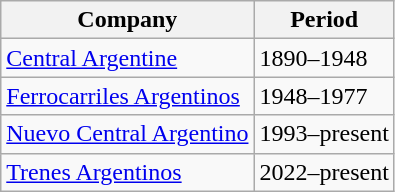<table class= "wikitable">
<tr>
<th>Company</th>
<th>Period</th>
</tr>
<tr>
<td> <a href='#'>Central Argentine</a></td>
<td>1890–1948</td>
</tr>
<tr>
<td> <a href='#'>Ferrocarriles Argentinos</a></td>
<td>1948–1977</td>
</tr>
<tr>
<td> <a href='#'>Nuevo Central Argentino</a> </td>
<td>1993–present</td>
</tr>
<tr>
<td> <a href='#'>Trenes Argentinos</a> </td>
<td>2022–present</td>
</tr>
</table>
